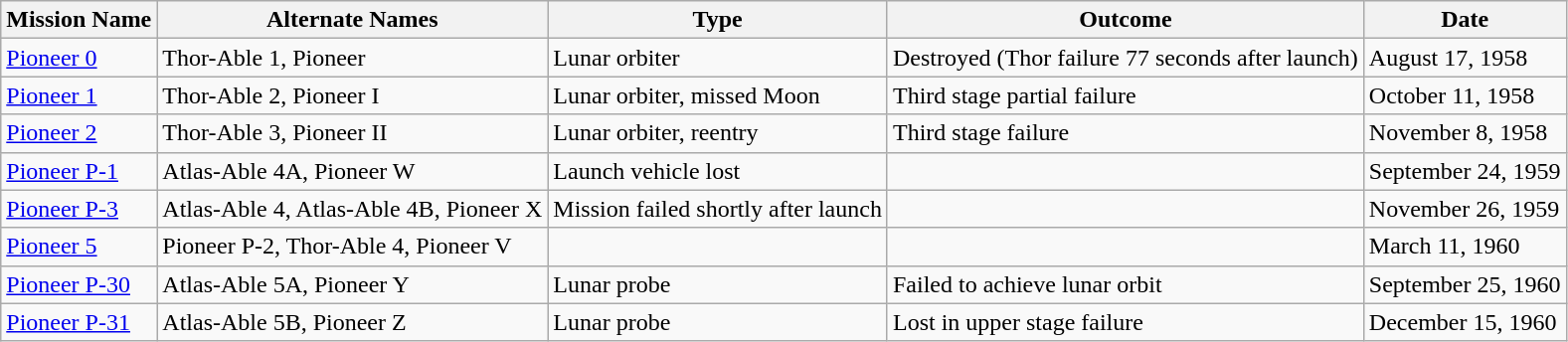<table class="wikitable">
<tr>
<th>Mission Name</th>
<th>Alternate Names</th>
<th>Type</th>
<th>Outcome</th>
<th>Date</th>
</tr>
<tr>
<td><a href='#'>Pioneer 0</a></td>
<td>Thor-Able 1, Pioneer</td>
<td>Lunar orbiter</td>
<td>Destroyed (Thor failure 77 seconds after launch)</td>
<td>August 17, 1958</td>
</tr>
<tr>
<td><a href='#'>Pioneer 1</a></td>
<td>Thor-Able 2, Pioneer I</td>
<td>Lunar orbiter, missed Moon</td>
<td>Third stage partial failure</td>
<td>October 11, 1958</td>
</tr>
<tr>
<td><a href='#'>Pioneer 2</a></td>
<td>Thor-Able 3, Pioneer II</td>
<td>Lunar orbiter, reentry</td>
<td>Third stage failure</td>
<td>November 8, 1958</td>
</tr>
<tr>
<td><a href='#'>Pioneer P-1</a></td>
<td>Atlas-Able 4A, Pioneer W</td>
<td>Launch vehicle lost</td>
<td></td>
<td>September 24, 1959</td>
</tr>
<tr>
<td><a href='#'>Pioneer P-3</a></td>
<td>Atlas-Able 4, Atlas-Able 4B, Pioneer X</td>
<td>Mission failed shortly after launch</td>
<td></td>
<td>November 26, 1959</td>
</tr>
<tr>
<td><a href='#'>Pioneer 5</a></td>
<td>Pioneer P-2, Thor-Able 4, Pioneer V</td>
<td></td>
<td></td>
<td>March 11, 1960</td>
</tr>
<tr>
<td><a href='#'>Pioneer P-30</a></td>
<td>Atlas-Able 5A, Pioneer Y</td>
<td>Lunar probe</td>
<td>Failed to achieve lunar orbit</td>
<td>September 25, 1960</td>
</tr>
<tr>
<td><a href='#'>Pioneer P-31</a></td>
<td>Atlas-Able 5B, Pioneer Z</td>
<td>Lunar probe</td>
<td>Lost in upper stage failure</td>
<td>December 15, 1960</td>
</tr>
</table>
